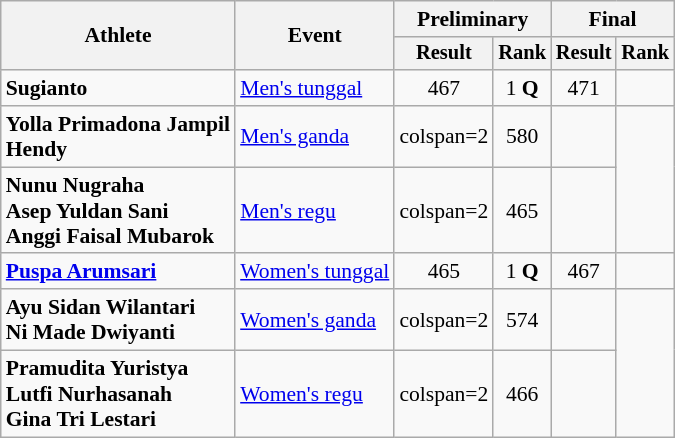<table class=wikitable style=font-size:90%;text-align:center>
<tr>
<th rowspan="2">Athlete</th>
<th rowspan="2">Event</th>
<th colspan="2">Preliminary</th>
<th colspan="2">Final</th>
</tr>
<tr style="font-size:95%">
<th>Result</th>
<th>Rank</th>
<th>Result</th>
<th>Rank</th>
</tr>
<tr>
<td align=left><strong>Sugianto</strong></td>
<td align=left><a href='#'>Men's tunggal</a></td>
<td>467</td>
<td>1 <strong>Q</strong></td>
<td>471</td>
<td></td>
</tr>
<tr>
<td align=left><strong>Yolla Primadona Jampil<br>Hendy</strong></td>
<td align=left><a href='#'>Men's ganda</a></td>
<td>colspan=2 </td>
<td>580</td>
<td></td>
</tr>
<tr>
<td align=left><strong>Nunu Nugraha<br>Asep Yuldan Sani<br>Anggi Faisal Mubarok</strong></td>
<td align=left><a href='#'>Men's regu</a></td>
<td>colspan=2 </td>
<td>465</td>
<td></td>
</tr>
<tr>
<td align=left><strong><a href='#'>Puspa Arumsari</a></strong></td>
<td align=left><a href='#'>Women's tunggal</a></td>
<td>465</td>
<td>1 <strong>Q</strong></td>
<td>467</td>
<td></td>
</tr>
<tr>
<td align=left><strong>Ayu Sidan Wilantari<br>Ni Made Dwiyanti</strong></td>
<td align=left><a href='#'>Women's ganda</a></td>
<td>colspan=2 </td>
<td>574</td>
<td></td>
</tr>
<tr>
<td align=left><strong>Pramudita Yuristya<br>Lutfi Nurhasanah<br>Gina Tri Lestari</strong></td>
<td align=left><a href='#'>Women's regu</a></td>
<td>colspan=2 </td>
<td>466</td>
<td></td>
</tr>
</table>
